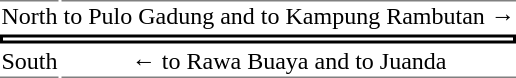<table>
<tr>
<td style="border-top:solid 1px gray">North</td>
<td style="text-align:center;border-top:solid 1px gray">  to Pulo Gadung and  to Kampung Rambutan  →</td>
</tr>
<tr>
<td colspan="2" style="text-align:center; border:solid 2px black; "></td>
</tr>
<tr>
<td style="border-bottom:solid 1px gray">South</td>
<td style="text-align:center ; border-bottom:solid 1px gray">←   to Rawa Buaya and   to Juanda</td>
</tr>
</table>
